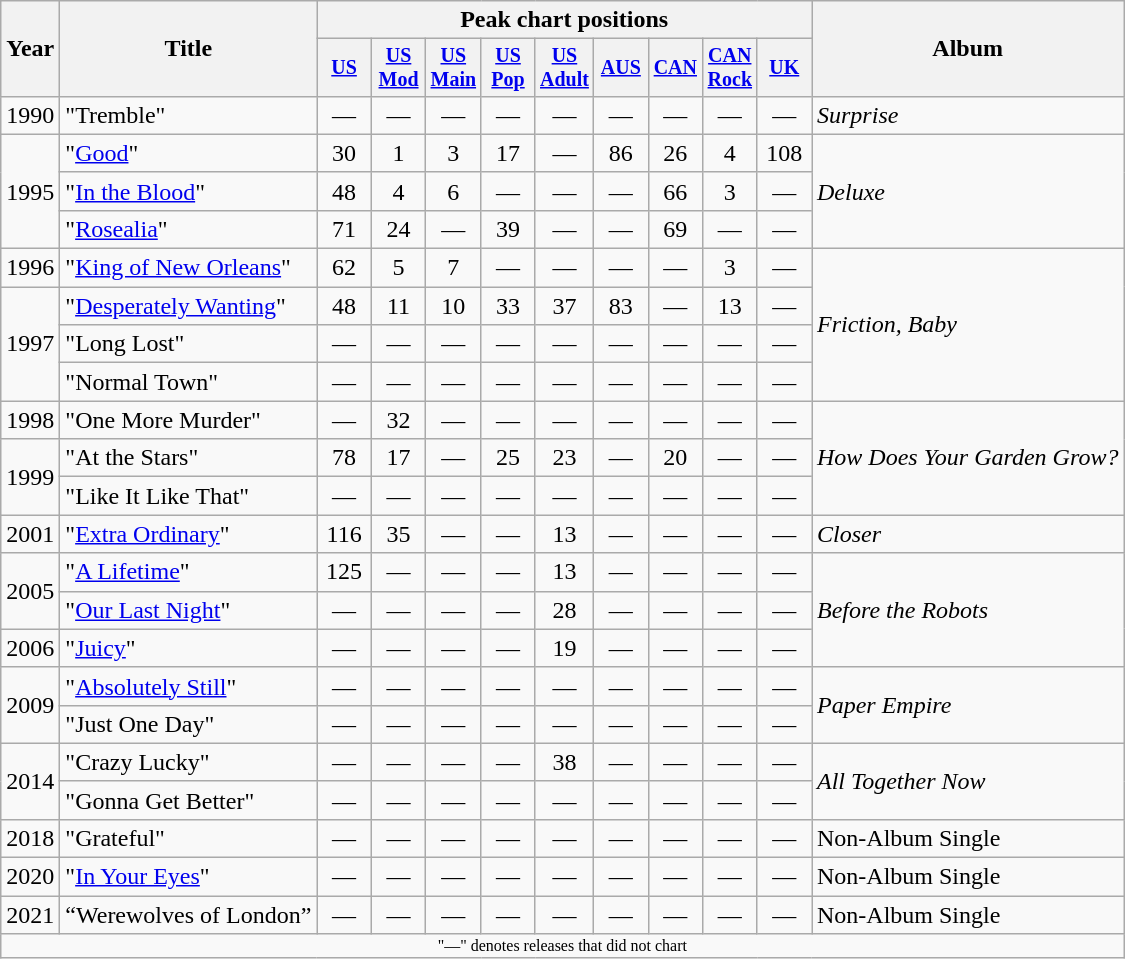<table class="wikitable" style="text-align:center;">
<tr>
<th scope="col" rowspan="2">Year</th>
<th scope="col" rowspan="2">Title</th>
<th scope="col" colspan="9">Peak chart positions</th>
<th scope="col" rowspan="2">Album</th>
</tr>
<tr style="font-size:smaller;">
<th scope="col" style="width:30px;"><a href='#'>US</a></th>
<th scope="col" style="width:30px;"><a href='#'>US Mod</a></th>
<th scope="col" style="width:30px;"><a href='#'>US Main</a></th>
<th scope="col" style="width:30px;"><a href='#'>US Pop</a></th>
<th scope="col" style="width:30px;"><a href='#'>US Adult</a></th>
<th scope="col" style="width:30px;"><a href='#'>AUS</a><br></th>
<th scope="col" style="width:30px;"><a href='#'>CAN</a><br></th>
<th scope="col" style="width:30px;"><a href='#'>CAN<br>Rock</a><br></th>
<th scope="col" style="width:30px;"><a href='#'>UK</a><br></th>
</tr>
<tr>
<td>1990</td>
<td style="text-align:left;">"Tremble"</td>
<td>—</td>
<td>—</td>
<td>—</td>
<td>—</td>
<td>—</td>
<td>—</td>
<td>—</td>
<td>—</td>
<td>—</td>
<td style="text-align:left;"><em>Surprise</em></td>
</tr>
<tr>
<td rowspan="3">1995</td>
<td style="text-align:left;">"<a href='#'>Good</a>"</td>
<td>30</td>
<td>1</td>
<td>3</td>
<td>17</td>
<td>—</td>
<td>86</td>
<td>26</td>
<td>4</td>
<td>108</td>
<td style="text-align:left;" rowspan="3"><em>Deluxe</em></td>
</tr>
<tr>
<td style="text-align:left;">"<a href='#'>In the Blood</a>"</td>
<td>48</td>
<td>4</td>
<td>6</td>
<td>—</td>
<td>—</td>
<td>—</td>
<td>66</td>
<td>3</td>
<td>—</td>
</tr>
<tr>
<td style="text-align:left;">"<a href='#'>Rosealia</a>"</td>
<td>71</td>
<td>24</td>
<td>—</td>
<td>39</td>
<td>—</td>
<td>—</td>
<td>69</td>
<td>—</td>
<td>—</td>
</tr>
<tr>
<td>1996</td>
<td style="text-align:left;">"<a href='#'>King of New Orleans</a>"</td>
<td>62</td>
<td>5</td>
<td>7</td>
<td>—</td>
<td>—</td>
<td>—</td>
<td>—</td>
<td>3</td>
<td>—</td>
<td style="text-align:left;" rowspan="4"><em>Friction, Baby</em></td>
</tr>
<tr>
<td rowspan="3">1997</td>
<td style="text-align:left;">"<a href='#'>Desperately Wanting</a>"</td>
<td>48</td>
<td>11</td>
<td>10</td>
<td>33</td>
<td>37</td>
<td>83</td>
<td>—</td>
<td>13</td>
<td>—</td>
</tr>
<tr>
<td style="text-align:left;">"Long Lost"</td>
<td>—</td>
<td>—</td>
<td>—</td>
<td>—</td>
<td>—</td>
<td>—</td>
<td>—</td>
<td>—</td>
<td>—</td>
</tr>
<tr>
<td style="text-align:left;">"Normal Town"</td>
<td>—</td>
<td>—</td>
<td>—</td>
<td>—</td>
<td>—</td>
<td>—</td>
<td>—</td>
<td>—</td>
<td>—</td>
</tr>
<tr>
<td>1998</td>
<td style="text-align:left;">"One More Murder"</td>
<td>—</td>
<td>32</td>
<td>—</td>
<td>—</td>
<td>—</td>
<td>—</td>
<td>—</td>
<td>—</td>
<td>—</td>
<td style="text-align:left;" rowspan="3"><em>How Does Your Garden Grow?</em></td>
</tr>
<tr>
<td rowspan="2">1999</td>
<td style="text-align:left;">"At the Stars"</td>
<td>78</td>
<td>17</td>
<td>—</td>
<td>25</td>
<td>23</td>
<td>—</td>
<td>20</td>
<td>—</td>
<td>—</td>
</tr>
<tr>
<td style="text-align:left;">"Like It Like That"</td>
<td>—</td>
<td>—</td>
<td>—</td>
<td>—</td>
<td>—</td>
<td>—</td>
<td>—</td>
<td>—</td>
<td>—</td>
</tr>
<tr>
<td>2001</td>
<td style="text-align:left;">"<a href='#'>Extra Ordinary</a>"</td>
<td>116</td>
<td>35</td>
<td>—</td>
<td>—</td>
<td>13</td>
<td>—</td>
<td>—</td>
<td>—</td>
<td>—</td>
<td style="text-align:left;"><em>Closer</em></td>
</tr>
<tr>
<td rowspan="2">2005</td>
<td style="text-align:left;">"<a href='#'>A Lifetime</a>"</td>
<td>125</td>
<td>—</td>
<td>—</td>
<td>—</td>
<td>13</td>
<td>—</td>
<td>—</td>
<td>—</td>
<td>—</td>
<td style="text-align:left;" rowspan="3"><em>Before the Robots</em></td>
</tr>
<tr>
<td style="text-align:left;">"<a href='#'>Our Last Night</a>"</td>
<td>—</td>
<td>—</td>
<td>—</td>
<td>—</td>
<td>28</td>
<td>—</td>
<td>—</td>
<td>—</td>
<td>—</td>
</tr>
<tr>
<td>2006</td>
<td style="text-align:left;">"<a href='#'>Juicy</a>"</td>
<td>—</td>
<td>—</td>
<td>—</td>
<td>—</td>
<td>19</td>
<td>—</td>
<td>—</td>
<td>—</td>
<td>—</td>
</tr>
<tr>
<td rowspan="2">2009</td>
<td style="text-align:left;">"<a href='#'>Absolutely Still</a>"</td>
<td>—</td>
<td>—</td>
<td>—</td>
<td>—</td>
<td>—</td>
<td>—</td>
<td>—</td>
<td>—</td>
<td>—</td>
<td style="text-align:left;" rowspan="2"><em>Paper Empire</em></td>
</tr>
<tr>
<td style="text-align:left;">"Just One Day"</td>
<td>—</td>
<td>—</td>
<td>—</td>
<td>—</td>
<td>—</td>
<td>—</td>
<td>—</td>
<td>—</td>
<td>—</td>
</tr>
<tr>
<td rowspan="2">2014</td>
<td style="text-align:left;">"Crazy Lucky"</td>
<td>—</td>
<td>—</td>
<td>—</td>
<td>—</td>
<td>38</td>
<td>—</td>
<td>—</td>
<td>—</td>
<td>—</td>
<td style="text-align:left;" rowspan="2"><em>All Together Now</em></td>
</tr>
<tr>
<td style="text-align:left;">"Gonna Get Better"</td>
<td>—</td>
<td>—</td>
<td>—</td>
<td>—</td>
<td>—</td>
<td>—</td>
<td>—</td>
<td>—</td>
<td>—</td>
</tr>
<tr>
<td rowspan="1">2018</td>
<td style="text-align:left;">"Grateful"</td>
<td>—</td>
<td>—</td>
<td>—</td>
<td>—</td>
<td>—</td>
<td>—</td>
<td>—</td>
<td>—</td>
<td>—</td>
<td style="text-align:left;" rowspan="1">Non-Album Single</td>
</tr>
<tr>
<td rowspan="1">2020</td>
<td style="text-align:left;">"<a href='#'>In Your Eyes</a>"</td>
<td>—</td>
<td>—</td>
<td>—</td>
<td>—</td>
<td>—</td>
<td>—</td>
<td>—</td>
<td>—</td>
<td>—</td>
<td style="text-align:left;" rowspan="1">Non-Album Single</td>
</tr>
<tr>
<td>2021</td>
<td>“Werewolves of London”</td>
<td>—</td>
<td>—</td>
<td>—</td>
<td>—</td>
<td>—</td>
<td>—</td>
<td>—</td>
<td>—</td>
<td>—</td>
<td style="text-align:left;" rowspan="1">Non-Album Single</td>
</tr>
<tr>
<td colspan="12" style="font-size:8pt">"—" denotes releases that did not chart</td>
</tr>
</table>
